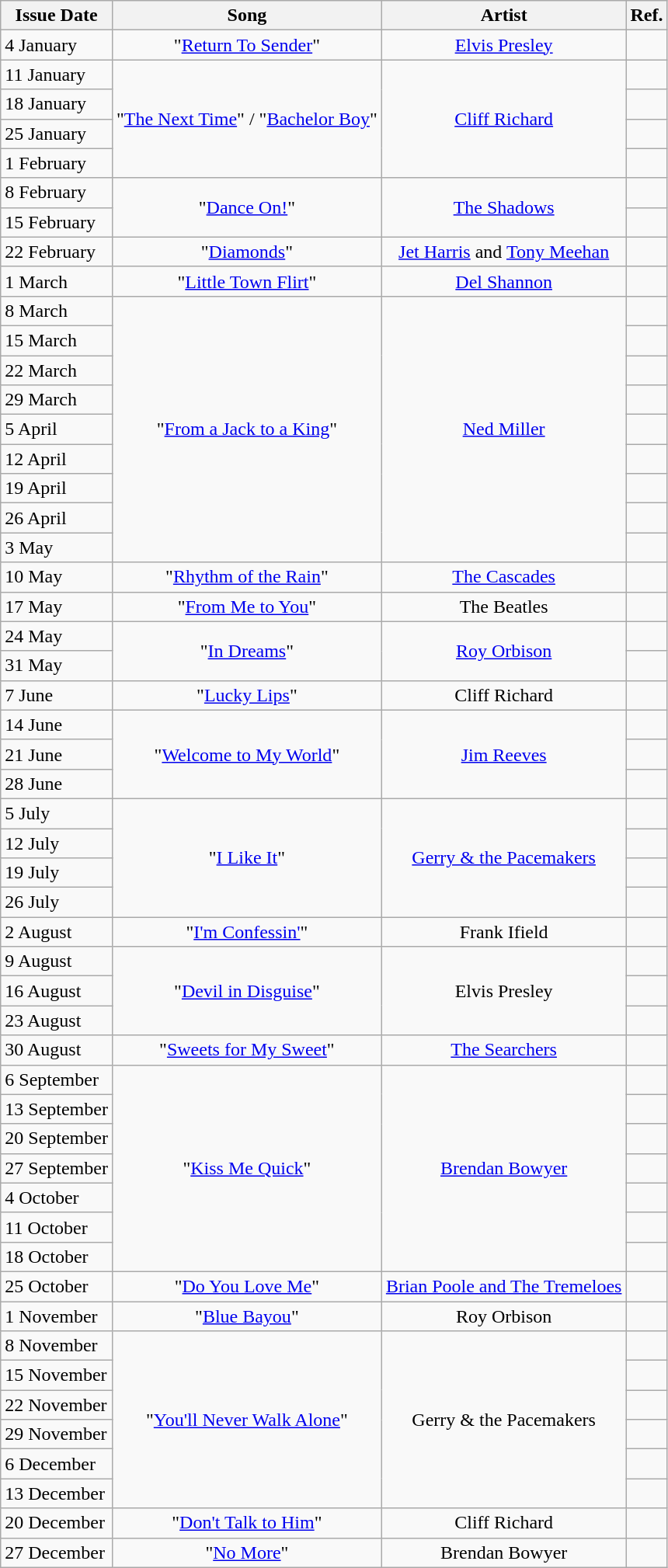<table class="wikitable">
<tr>
<th>Issue Date</th>
<th>Song</th>
<th>Artist</th>
<th>Ref.</th>
</tr>
<tr>
<td>4 January</td>
<td align=center>"<a href='#'>Return To Sender</a>"</td>
<td align=center><a href='#'>Elvis Presley</a></td>
<td></td>
</tr>
<tr>
<td>11 January</td>
<td rowspan=4 align=center>"<a href='#'>The Next Time</a>" / "<a href='#'>Bachelor Boy</a>"</td>
<td rowspan=4 align=center><a href='#'>Cliff Richard</a></td>
<td></td>
</tr>
<tr>
<td>18 January</td>
<td></td>
</tr>
<tr>
<td>25 January</td>
<td></td>
</tr>
<tr>
<td>1 February</td>
<td></td>
</tr>
<tr>
<td>8 February</td>
<td rowspan=2 align=center>"<a href='#'>Dance On!</a>"</td>
<td rowspan=2 align=center><a href='#'>The Shadows</a></td>
<td></td>
</tr>
<tr>
<td>15 February</td>
<td></td>
</tr>
<tr>
<td>22 February</td>
<td align=center>"<a href='#'>Diamonds</a>"</td>
<td align=center><a href='#'>Jet Harris</a> and <a href='#'>Tony Meehan</a></td>
<td></td>
</tr>
<tr>
<td>1 March</td>
<td align=center>"<a href='#'>Little Town Flirt</a>"</td>
<td align=center><a href='#'>Del Shannon</a></td>
<td></td>
</tr>
<tr>
<td>8 March</td>
<td rowspan=9 align=center>"<a href='#'>From a Jack to a King</a>"</td>
<td rowspan=9 align=center><a href='#'>Ned Miller</a></td>
<td></td>
</tr>
<tr>
<td>15 March</td>
<td></td>
</tr>
<tr>
<td>22 March</td>
<td></td>
</tr>
<tr>
<td>29 March</td>
<td></td>
</tr>
<tr>
<td>5 April</td>
<td></td>
</tr>
<tr>
<td>12 April</td>
<td></td>
</tr>
<tr>
<td>19 April</td>
<td></td>
</tr>
<tr>
<td>26 April</td>
<td></td>
</tr>
<tr>
<td>3 May</td>
<td></td>
</tr>
<tr>
<td>10 May</td>
<td align=center>"<a href='#'>Rhythm of the Rain</a>"</td>
<td align=center><a href='#'>The Cascades</a></td>
<td></td>
</tr>
<tr>
<td>17 May</td>
<td align=center>"<a href='#'>From Me to You</a>"</td>
<td align=center>The Beatles</td>
<td></td>
</tr>
<tr>
<td>24 May</td>
<td rowspan=2 align=center>"<a href='#'>In Dreams</a>"</td>
<td rowspan=2 align=center><a href='#'>Roy Orbison</a></td>
<td></td>
</tr>
<tr>
<td>31 May</td>
<td></td>
</tr>
<tr>
<td>7 June</td>
<td align=center>"<a href='#'>Lucky Lips</a>"</td>
<td align=center>Cliff Richard</td>
<td></td>
</tr>
<tr>
<td>14 June</td>
<td rowspan=3 align=center>"<a href='#'>Welcome to My World</a>"</td>
<td rowspan=3 align=center><a href='#'>Jim Reeves</a></td>
<td></td>
</tr>
<tr>
<td>21 June</td>
<td></td>
</tr>
<tr>
<td>28 June</td>
<td></td>
</tr>
<tr>
<td>5 July</td>
<td rowspan=4 align=center>"<a href='#'>I Like It</a>"</td>
<td rowspan=4 align=center><a href='#'>Gerry & the Pacemakers</a></td>
<td></td>
</tr>
<tr>
<td>12 July</td>
<td></td>
</tr>
<tr>
<td>19 July</td>
<td></td>
</tr>
<tr>
<td>26 July</td>
<td></td>
</tr>
<tr>
<td>2 August</td>
<td align=center>"<a href='#'>I'm Confessin'</a>"</td>
<td align=center>Frank Ifield</td>
<td></td>
</tr>
<tr>
<td>9 August</td>
<td rowspan=3 align=center>"<a href='#'>Devil in Disguise</a>"</td>
<td rowspan=3 align=center>Elvis Presley</td>
<td></td>
</tr>
<tr>
<td>16 August</td>
<td></td>
</tr>
<tr>
<td>23 August</td>
<td></td>
</tr>
<tr>
<td>30 August</td>
<td align=center>"<a href='#'>Sweets for My Sweet</a>"</td>
<td align=center><a href='#'>The Searchers</a></td>
<td></td>
</tr>
<tr>
<td>6 September</td>
<td rowspan=7 align=center>"<a href='#'>Kiss Me Quick</a>"</td>
<td rowspan=7 align=center><a href='#'>Brendan Bowyer</a></td>
<td></td>
</tr>
<tr>
<td>13 September</td>
<td></td>
</tr>
<tr>
<td>20 September</td>
<td></td>
</tr>
<tr>
<td>27 September</td>
<td></td>
</tr>
<tr>
<td>4 October</td>
<td></td>
</tr>
<tr>
<td>11 October</td>
<td></td>
</tr>
<tr>
<td>18 October</td>
<td></td>
</tr>
<tr>
<td>25 October</td>
<td align=center>"<a href='#'>Do You Love Me</a>"</td>
<td align=center><a href='#'>Brian Poole and The Tremeloes</a></td>
<td></td>
</tr>
<tr>
<td>1 November</td>
<td align=center>"<a href='#'>Blue Bayou</a>"</td>
<td align=center>Roy Orbison</td>
<td></td>
</tr>
<tr>
<td>8 November</td>
<td rowspan=6 align=center>"<a href='#'>You'll Never Walk Alone</a>"</td>
<td rowspan=6 align=center>Gerry & the Pacemakers</td>
<td></td>
</tr>
<tr>
<td>15 November</td>
<td></td>
</tr>
<tr>
<td>22 November</td>
<td></td>
</tr>
<tr>
<td>29 November</td>
<td></td>
</tr>
<tr>
<td>6 December</td>
<td></td>
</tr>
<tr>
<td>13 December</td>
<td></td>
</tr>
<tr>
<td>20 December</td>
<td align=center>"<a href='#'>Don't Talk to Him</a>"</td>
<td align=center>Cliff Richard</td>
<td></td>
</tr>
<tr>
<td>27 December</td>
<td align=center>"<a href='#'>No More</a>"</td>
<td align=center>Brendan Bowyer</td>
<td></td>
</tr>
</table>
